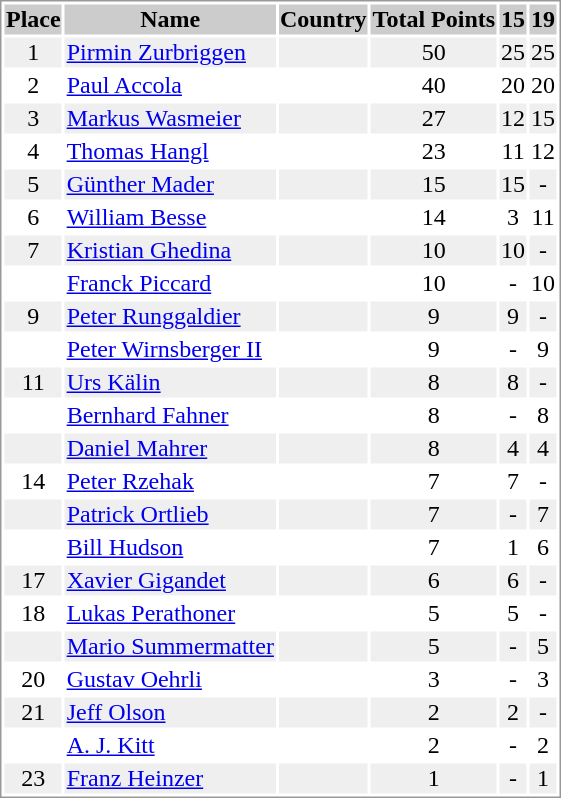<table border="0" style="border: 1px solid #999; background-color:#FFFFFF; text-align:center">
<tr align="center" bgcolor="#CCCCCC">
<th>Place</th>
<th>Name</th>
<th>Country</th>
<th>Total Points</th>
<th>15</th>
<th>19</th>
</tr>
<tr bgcolor="#EFEFEF">
<td>1</td>
<td align="left"><a href='#'>Pirmin Zurbriggen</a></td>
<td align="left"></td>
<td>50</td>
<td>25</td>
<td>25</td>
</tr>
<tr>
<td>2</td>
<td align="left"><a href='#'>Paul Accola</a></td>
<td align="left"></td>
<td>40</td>
<td>20</td>
<td>20</td>
</tr>
<tr bgcolor="#EFEFEF">
<td>3</td>
<td align="left"><a href='#'>Markus Wasmeier</a></td>
<td align="left"></td>
<td>27</td>
<td>12</td>
<td>15</td>
</tr>
<tr>
<td>4</td>
<td align="left"><a href='#'>Thomas Hangl</a></td>
<td align="left"></td>
<td>23</td>
<td>11</td>
<td>12</td>
</tr>
<tr bgcolor="#EFEFEF">
<td>5</td>
<td align="left"><a href='#'>Günther Mader</a></td>
<td align="left"></td>
<td>15</td>
<td>15</td>
<td>-</td>
</tr>
<tr>
<td>6</td>
<td align="left"><a href='#'>William Besse</a></td>
<td align="left"></td>
<td>14</td>
<td>3</td>
<td>11</td>
</tr>
<tr bgcolor="#EFEFEF">
<td>7</td>
<td align="left"><a href='#'>Kristian Ghedina</a></td>
<td align="left"></td>
<td>10</td>
<td>10</td>
<td>-</td>
</tr>
<tr>
<td></td>
<td align="left"><a href='#'>Franck Piccard</a></td>
<td align="left"></td>
<td>10</td>
<td>-</td>
<td>10</td>
</tr>
<tr bgcolor="#EFEFEF">
<td>9</td>
<td align="left"><a href='#'>Peter Runggaldier</a></td>
<td align="left"></td>
<td>9</td>
<td>9</td>
<td>-</td>
</tr>
<tr>
<td></td>
<td align="left"><a href='#'>Peter Wirnsberger II</a></td>
<td align="left"></td>
<td>9</td>
<td>-</td>
<td>9</td>
</tr>
<tr bgcolor="#EFEFEF">
<td>11</td>
<td align="left"><a href='#'>Urs Kälin</a></td>
<td align="left"></td>
<td>8</td>
<td>8</td>
<td>-</td>
</tr>
<tr>
<td></td>
<td align="left"><a href='#'>Bernhard Fahner</a></td>
<td align="left"></td>
<td>8</td>
<td>-</td>
<td>8</td>
</tr>
<tr bgcolor="#EFEFEF">
<td></td>
<td align="left"><a href='#'>Daniel Mahrer</a></td>
<td align="left"></td>
<td>8</td>
<td>4</td>
<td>4</td>
</tr>
<tr>
<td>14</td>
<td align="left"><a href='#'>Peter Rzehak</a></td>
<td align="left"></td>
<td>7</td>
<td>7</td>
<td>-</td>
</tr>
<tr bgcolor="#EFEFEF">
<td></td>
<td align="left"><a href='#'>Patrick Ortlieb</a></td>
<td align="left"></td>
<td>7</td>
<td>-</td>
<td>7</td>
</tr>
<tr>
<td></td>
<td align="left"><a href='#'>Bill Hudson</a></td>
<td align="left"></td>
<td>7</td>
<td>1</td>
<td>6</td>
</tr>
<tr bgcolor="#EFEFEF">
<td>17</td>
<td align="left"><a href='#'>Xavier Gigandet</a></td>
<td align="left"></td>
<td>6</td>
<td>6</td>
<td>-</td>
</tr>
<tr>
<td>18</td>
<td align="left"><a href='#'>Lukas Perathoner</a></td>
<td align="left"></td>
<td>5</td>
<td>5</td>
<td>-</td>
</tr>
<tr bgcolor="#EFEFEF">
<td></td>
<td align="left"><a href='#'>Mario Summermatter</a></td>
<td align="left"></td>
<td>5</td>
<td>-</td>
<td>5</td>
</tr>
<tr>
<td>20</td>
<td align="left"><a href='#'>Gustav Oehrli</a></td>
<td align="left"></td>
<td>3</td>
<td>-</td>
<td>3</td>
</tr>
<tr bgcolor="#EFEFEF">
<td>21</td>
<td align="left"><a href='#'>Jeff Olson</a></td>
<td align="left"></td>
<td>2</td>
<td>2</td>
<td>-</td>
</tr>
<tr>
<td></td>
<td align="left"><a href='#'>A. J. Kitt</a></td>
<td align="left"></td>
<td>2</td>
<td>-</td>
<td>2</td>
</tr>
<tr bgcolor="#EFEFEF">
<td>23</td>
<td align="left"><a href='#'>Franz Heinzer</a></td>
<td align="left"></td>
<td>1</td>
<td>-</td>
<td>1</td>
</tr>
</table>
